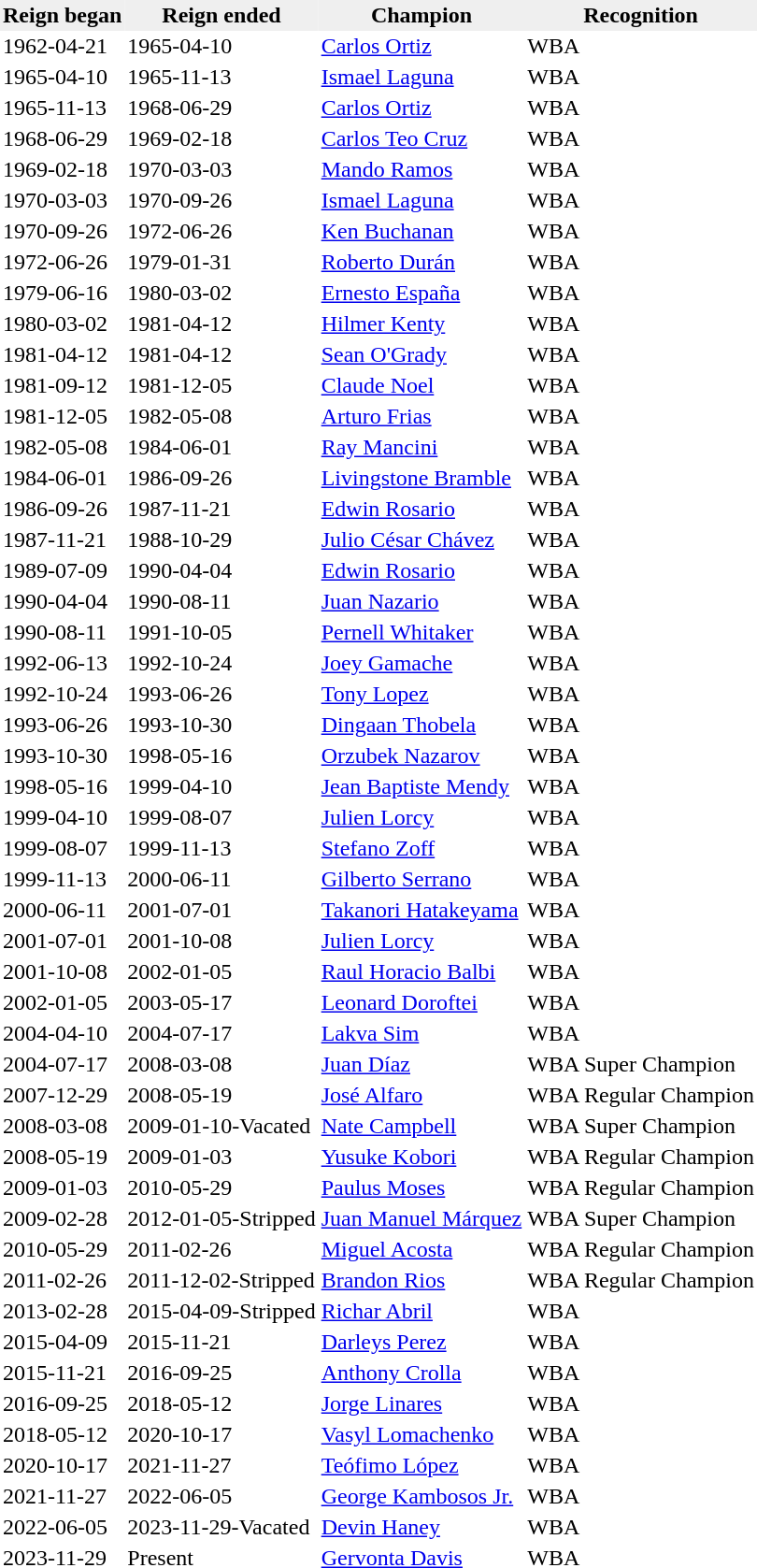<table border="0" cellpadding="2" cellspacing="0">
<tr style="background:#efefef;">
<th>Reign began</th>
<th>Reign ended</th>
<th>Champion</th>
<th>Recognition</th>
</tr>
<tr>
<td>1962-04-21</td>
<td>1965-04-10</td>
<td> <a href='#'>Carlos Ortiz</a></td>
<td>WBA</td>
</tr>
<tr>
<td>1965-04-10</td>
<td>1965-11-13</td>
<td> <a href='#'>Ismael Laguna</a></td>
<td>WBA</td>
</tr>
<tr>
<td>1965-11-13</td>
<td>1968-06-29</td>
<td> <a href='#'>Carlos Ortiz</a></td>
<td>WBA</td>
</tr>
<tr>
<td>1968-06-29</td>
<td>1969-02-18</td>
<td> <a href='#'>Carlos Teo Cruz</a></td>
<td>WBA</td>
</tr>
<tr>
<td>1969-02-18</td>
<td>1970-03-03</td>
<td> <a href='#'>Mando Ramos</a></td>
<td>WBA</td>
</tr>
<tr>
<td>1970-03-03</td>
<td>1970-09-26</td>
<td> <a href='#'>Ismael Laguna</a></td>
<td>WBA</td>
</tr>
<tr>
<td>1970-09-26</td>
<td>1972-06-26</td>
<td> <a href='#'>Ken Buchanan</a></td>
<td>WBA</td>
</tr>
<tr>
<td>1972-06-26</td>
<td>1979-01-31</td>
<td> <a href='#'>Roberto Durán</a></td>
<td>WBA</td>
</tr>
<tr>
<td>1979-06-16</td>
<td>1980-03-02</td>
<td> <a href='#'>Ernesto España</a></td>
<td>WBA</td>
</tr>
<tr>
<td>1980-03-02</td>
<td>1981-04-12</td>
<td> <a href='#'>Hilmer Kenty</a></td>
<td>WBA</td>
</tr>
<tr>
<td>1981-04-12</td>
<td>1981-04-12</td>
<td> <a href='#'>Sean O'Grady</a></td>
<td>WBA</td>
</tr>
<tr>
<td>1981-09-12</td>
<td>1981-12-05</td>
<td> <a href='#'>Claude Noel</a></td>
<td>WBA</td>
</tr>
<tr>
<td>1981-12-05</td>
<td>1982-05-08</td>
<td> <a href='#'>Arturo Frias</a></td>
<td>WBA</td>
</tr>
<tr>
<td>1982-05-08</td>
<td>1984-06-01</td>
<td> <a href='#'>Ray Mancini</a></td>
<td>WBA</td>
</tr>
<tr>
<td>1984-06-01</td>
<td>1986-09-26</td>
<td> <a href='#'>Livingstone Bramble</a></td>
<td>WBA</td>
</tr>
<tr>
<td>1986-09-26</td>
<td>1987-11-21</td>
<td> <a href='#'>Edwin Rosario</a></td>
<td>WBA</td>
</tr>
<tr>
<td>1987-11-21</td>
<td>1988-10-29</td>
<td> <a href='#'>Julio César Chávez</a></td>
<td>WBA</td>
</tr>
<tr>
<td>1989-07-09</td>
<td>1990-04-04</td>
<td> <a href='#'>Edwin Rosario</a></td>
<td>WBA</td>
</tr>
<tr>
<td>1990-04-04</td>
<td>1990-08-11</td>
<td> <a href='#'>Juan Nazario</a></td>
<td>WBA</td>
</tr>
<tr>
<td>1990-08-11</td>
<td>1991-10-05</td>
<td> <a href='#'>Pernell Whitaker</a></td>
<td>WBA</td>
</tr>
<tr>
<td>1992-06-13</td>
<td>1992-10-24</td>
<td> <a href='#'>Joey Gamache</a></td>
<td>WBA</td>
</tr>
<tr>
<td>1992-10-24</td>
<td>1993-06-26</td>
<td> <a href='#'>Tony Lopez</a></td>
<td>WBA</td>
</tr>
<tr>
<td>1993-06-26</td>
<td>1993-10-30</td>
<td> <a href='#'>Dingaan Thobela</a></td>
<td>WBA</td>
</tr>
<tr>
<td>1993-10-30</td>
<td>1998-05-16</td>
<td> <a href='#'>Orzubek Nazarov</a></td>
<td>WBA</td>
</tr>
<tr>
<td>1998-05-16</td>
<td>1999-04-10</td>
<td> <a href='#'>Jean Baptiste Mendy</a></td>
<td>WBA</td>
</tr>
<tr>
<td>1999-04-10</td>
<td>1999-08-07</td>
<td> <a href='#'>Julien Lorcy</a></td>
<td>WBA</td>
</tr>
<tr>
<td>1999-08-07</td>
<td>1999-11-13</td>
<td> <a href='#'>Stefano Zoff</a></td>
<td>WBA</td>
</tr>
<tr>
<td>1999-11-13</td>
<td>2000-06-11</td>
<td> <a href='#'>Gilberto Serrano</a></td>
<td>WBA</td>
</tr>
<tr>
<td>2000-06-11</td>
<td>2001-07-01</td>
<td> <a href='#'>Takanori Hatakeyama</a></td>
<td>WBA</td>
</tr>
<tr>
<td>2001-07-01</td>
<td>2001-10-08</td>
<td> <a href='#'>Julien Lorcy</a></td>
<td>WBA</td>
</tr>
<tr>
<td>2001-10-08</td>
<td>2002-01-05</td>
<td> <a href='#'>Raul Horacio Balbi</a></td>
<td>WBA</td>
</tr>
<tr>
<td>2002-01-05</td>
<td>2003-05-17</td>
<td> <a href='#'>Leonard Doroftei</a></td>
<td>WBA</td>
</tr>
<tr>
<td>2004-04-10</td>
<td>2004-07-17</td>
<td> <a href='#'>Lakva Sim</a></td>
<td>WBA</td>
</tr>
<tr>
<td>2004-07-17</td>
<td>2008-03-08</td>
<td> <a href='#'>Juan Díaz</a></td>
<td>WBA Super Champion</td>
</tr>
<tr>
<td>2007-12-29</td>
<td>2008-05-19</td>
<td> <a href='#'>José Alfaro</a></td>
<td>WBA Regular Champion</td>
</tr>
<tr>
<td>2008-03-08</td>
<td>2009-01-10-Vacated</td>
<td> <a href='#'>Nate Campbell</a></td>
<td>WBA Super Champion</td>
</tr>
<tr>
<td>2008-05-19</td>
<td>2009-01-03</td>
<td> <a href='#'>Yusuke Kobori</a></td>
<td>WBA Regular Champion</td>
</tr>
<tr>
<td>2009-01-03</td>
<td>2010-05-29</td>
<td> <a href='#'>Paulus Moses</a></td>
<td>WBA Regular Champion</td>
</tr>
<tr>
<td>2009-02-28</td>
<td>2012-01-05-Stripped</td>
<td> <a href='#'>Juan Manuel Márquez</a></td>
<td>WBA Super Champion</td>
</tr>
<tr>
<td>2010-05-29</td>
<td>2011-02-26</td>
<td> <a href='#'>Miguel Acosta</a></td>
<td>WBA Regular Champion</td>
</tr>
<tr>
<td>2011-02-26</td>
<td>2011-12-02-Stripped</td>
<td> <a href='#'>Brandon Rios</a></td>
<td>WBA Regular Champion</td>
</tr>
<tr>
<td>2013-02-28</td>
<td>2015-04-09-Stripped</td>
<td> <a href='#'>Richar Abril</a></td>
<td>WBA</td>
</tr>
<tr>
<td>2015-04-09</td>
<td>2015-11-21</td>
<td> <a href='#'>Darleys Perez</a></td>
<td>WBA</td>
</tr>
<tr>
<td>2015-11-21</td>
<td>2016-09-25</td>
<td> <a href='#'>Anthony Crolla</a></td>
<td>WBA</td>
</tr>
<tr>
<td>2016-09-25</td>
<td>2018-05-12</td>
<td> <a href='#'>Jorge Linares</a></td>
<td>WBA</td>
</tr>
<tr>
<td>2018-05-12</td>
<td>2020-10-17</td>
<td> <a href='#'>Vasyl Lomachenko</a></td>
<td>WBA</td>
</tr>
<tr>
<td>2020-10-17</td>
<td>2021-11-27</td>
<td> <a href='#'>Teófimo López</a></td>
<td>WBA</td>
</tr>
<tr>
<td>2021-11-27</td>
<td>2022-06-05</td>
<td> <a href='#'>George Kambosos Jr.</a></td>
<td>WBA</td>
</tr>
<tr>
<td>2022-06-05</td>
<td>2023-11-29-Vacated</td>
<td> <a href='#'>Devin Haney</a></td>
<td>WBA</td>
</tr>
<tr>
<td>2023-11-29</td>
<td>Present</td>
<td> <a href='#'>Gervonta Davis</a></td>
<td>WBA</td>
</tr>
</table>
